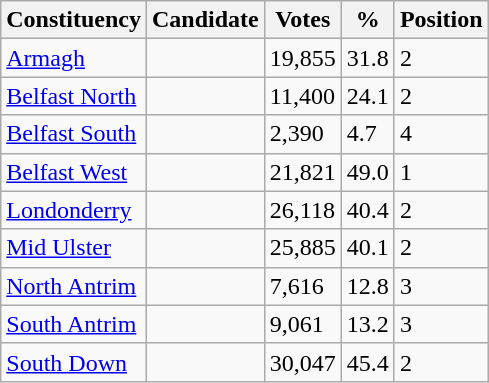<table class="wikitable sortable">
<tr>
<th>Constituency</th>
<th>Candidate</th>
<th>Votes</th>
<th>%</th>
<th>Position</th>
</tr>
<tr>
<td><a href='#'>Armagh</a></td>
<td></td>
<td>19,855</td>
<td>31.8</td>
<td>2</td>
</tr>
<tr>
<td><a href='#'>Belfast North</a></td>
<td></td>
<td>11,400</td>
<td>24.1</td>
<td>2</td>
</tr>
<tr>
<td><a href='#'>Belfast South</a></td>
<td></td>
<td>2,390</td>
<td>4.7</td>
<td>4</td>
</tr>
<tr>
<td><a href='#'>Belfast West</a></td>
<td></td>
<td>21,821</td>
<td>49.0</td>
<td>1</td>
</tr>
<tr>
<td><a href='#'>Londonderry</a></td>
<td></td>
<td>26,118</td>
<td>40.4</td>
<td>2</td>
</tr>
<tr>
<td><a href='#'>Mid Ulster</a></td>
<td></td>
<td>25,885</td>
<td>40.1</td>
<td>2</td>
</tr>
<tr>
<td><a href='#'>North Antrim</a></td>
<td></td>
<td>7,616</td>
<td>12.8</td>
<td>3</td>
</tr>
<tr>
<td><a href='#'>South Antrim</a></td>
<td></td>
<td>9,061</td>
<td>13.2</td>
<td>3</td>
</tr>
<tr>
<td><a href='#'>South Down</a></td>
<td></td>
<td>30,047</td>
<td>45.4</td>
<td>2</td>
</tr>
</table>
